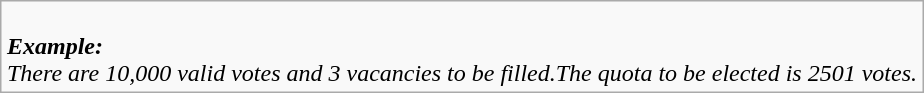<table class="wikitable" style="margin-left:auto; margin-right:auto;">
<tr>
<td><br><strong><em>Example:</em></strong><br><em>There are 10,000 valid votes and 3 vacancies to be filled.</em><em>The quota to be elected is 2501 votes.</em></td>
</tr>
</table>
